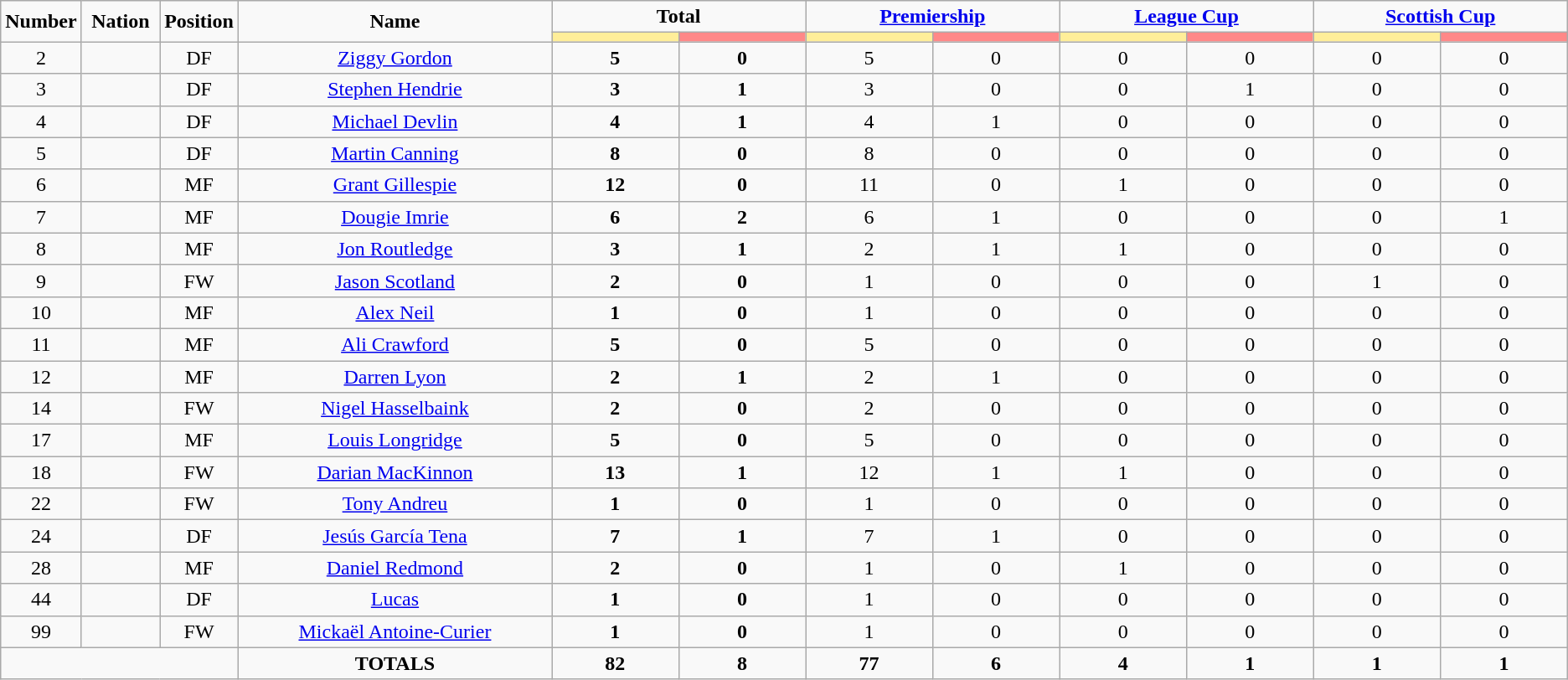<table class="wikitable" style="text-align:center;">
<tr style="text-align:center;">
<td rowspan="2"  style="width:5%; "><strong>Number</strong></td>
<td rowspan="2"  style="width:5%; "><strong>Nation</strong></td>
<td rowspan="2"  style="width:5%; "><strong>Position</strong></td>
<td rowspan="2"  style="width:20%; "><strong>Name</strong></td>
<td colspan="2"><strong>Total</strong></td>
<td colspan="2"><strong><a href='#'>Premiership</a></strong></td>
<td colspan="2"><strong><a href='#'>League Cup</a></strong></td>
<td colspan="2"><strong><a href='#'>Scottish Cup</a></strong></td>
</tr>
<tr>
<th style="width:60px; background:#fe9;"></th>
<th style="width:60px; background:#ff8888;"></th>
<th style="width:60px; background:#fe9;"></th>
<th style="width:60px; background:#ff8888;"></th>
<th style="width:60px; background:#fe9;"></th>
<th style="width:60px; background:#ff8888;"></th>
<th style="width:60px; background:#fe9;"></th>
<th style="width:60px; background:#ff8888;"></th>
</tr>
<tr>
<td>2</td>
<td></td>
<td>DF</td>
<td><a href='#'>Ziggy Gordon</a></td>
<td><strong>5</strong></td>
<td><strong>0</strong></td>
<td>5</td>
<td>0</td>
<td>0</td>
<td>0</td>
<td>0</td>
<td>0</td>
</tr>
<tr>
<td>3</td>
<td></td>
<td>DF</td>
<td><a href='#'>Stephen Hendrie</a></td>
<td><strong>3</strong></td>
<td><strong>1</strong></td>
<td>3</td>
<td>0</td>
<td>0</td>
<td>1</td>
<td>0</td>
<td>0</td>
</tr>
<tr>
<td>4</td>
<td></td>
<td>DF</td>
<td><a href='#'>Michael Devlin</a></td>
<td><strong>4</strong></td>
<td><strong>1</strong></td>
<td>4</td>
<td>1</td>
<td>0</td>
<td>0</td>
<td>0</td>
<td>0</td>
</tr>
<tr>
<td>5</td>
<td></td>
<td>DF</td>
<td><a href='#'>Martin Canning</a></td>
<td><strong>8</strong></td>
<td><strong>0</strong></td>
<td>8</td>
<td>0</td>
<td>0</td>
<td>0</td>
<td>0</td>
<td>0</td>
</tr>
<tr>
<td>6</td>
<td></td>
<td>MF</td>
<td><a href='#'>Grant Gillespie</a></td>
<td><strong>12</strong></td>
<td><strong>0</strong></td>
<td>11</td>
<td>0</td>
<td>1</td>
<td>0</td>
<td>0</td>
<td>0</td>
</tr>
<tr>
<td>7</td>
<td></td>
<td>MF</td>
<td><a href='#'>Dougie Imrie</a></td>
<td><strong>6</strong></td>
<td><strong>2</strong></td>
<td>6</td>
<td>1</td>
<td>0</td>
<td>0</td>
<td>0</td>
<td>1</td>
</tr>
<tr>
<td>8</td>
<td></td>
<td>MF</td>
<td><a href='#'>Jon Routledge</a></td>
<td><strong>3</strong></td>
<td><strong>1</strong></td>
<td>2</td>
<td>1</td>
<td>1</td>
<td>0</td>
<td>0</td>
<td>0</td>
</tr>
<tr>
<td>9</td>
<td></td>
<td>FW</td>
<td><a href='#'>Jason Scotland</a></td>
<td><strong>2</strong></td>
<td><strong>0</strong></td>
<td>1</td>
<td>0</td>
<td>0</td>
<td>0</td>
<td>1</td>
<td>0</td>
</tr>
<tr>
<td>10</td>
<td></td>
<td>MF</td>
<td><a href='#'>Alex Neil</a></td>
<td><strong>1</strong></td>
<td><strong>0</strong></td>
<td>1</td>
<td>0</td>
<td>0</td>
<td>0</td>
<td>0</td>
<td>0</td>
</tr>
<tr>
<td>11</td>
<td></td>
<td>MF</td>
<td><a href='#'>Ali Crawford</a></td>
<td><strong>5</strong></td>
<td><strong>0</strong></td>
<td>5</td>
<td>0</td>
<td>0</td>
<td>0</td>
<td>0</td>
<td>0</td>
</tr>
<tr>
<td>12</td>
<td></td>
<td>MF</td>
<td><a href='#'>Darren Lyon</a></td>
<td><strong>2</strong></td>
<td><strong>1</strong></td>
<td>2</td>
<td>1</td>
<td>0</td>
<td>0</td>
<td>0</td>
<td>0</td>
</tr>
<tr>
<td>14</td>
<td></td>
<td>FW</td>
<td><a href='#'>Nigel Hasselbaink</a></td>
<td><strong>2</strong></td>
<td><strong>0</strong></td>
<td>2</td>
<td>0</td>
<td>0</td>
<td>0</td>
<td>0</td>
<td>0</td>
</tr>
<tr>
<td>17</td>
<td></td>
<td>MF</td>
<td><a href='#'>Louis Longridge</a></td>
<td><strong>5</strong></td>
<td><strong>0</strong></td>
<td>5</td>
<td>0</td>
<td>0</td>
<td>0</td>
<td>0</td>
<td>0</td>
</tr>
<tr>
<td>18</td>
<td></td>
<td>FW</td>
<td><a href='#'>Darian MacKinnon</a></td>
<td><strong>13</strong></td>
<td><strong>1</strong></td>
<td>12</td>
<td>1</td>
<td>1</td>
<td>0</td>
<td>0</td>
<td>0</td>
</tr>
<tr>
<td>22</td>
<td></td>
<td>FW</td>
<td><a href='#'>Tony Andreu</a></td>
<td><strong>1</strong></td>
<td><strong>0</strong></td>
<td>1</td>
<td>0</td>
<td>0</td>
<td>0</td>
<td>0</td>
<td>0</td>
</tr>
<tr>
<td>24</td>
<td></td>
<td>DF</td>
<td><a href='#'>Jesús García Tena</a></td>
<td><strong>7</strong></td>
<td><strong>1</strong></td>
<td>7</td>
<td>1</td>
<td>0</td>
<td>0</td>
<td>0</td>
<td>0</td>
</tr>
<tr>
<td>28</td>
<td></td>
<td>MF</td>
<td><a href='#'>Daniel Redmond</a></td>
<td><strong>2</strong></td>
<td><strong>0</strong></td>
<td>1</td>
<td>0</td>
<td>1</td>
<td>0</td>
<td>0</td>
<td>0</td>
</tr>
<tr>
<td>44</td>
<td></td>
<td>DF</td>
<td><a href='#'>Lucas</a></td>
<td><strong>1</strong></td>
<td><strong>0</strong></td>
<td>1</td>
<td>0</td>
<td>0</td>
<td>0</td>
<td>0</td>
<td>0</td>
</tr>
<tr>
<td>99</td>
<td></td>
<td>FW</td>
<td><a href='#'>Mickaël Antoine-Curier</a></td>
<td><strong>1</strong></td>
<td><strong>0</strong></td>
<td>1</td>
<td>0</td>
<td>0</td>
<td>0</td>
<td>0</td>
<td>0</td>
</tr>
<tr>
<td colspan="3"></td>
<td><strong>TOTALS</strong></td>
<td><strong>82</strong></td>
<td><strong>8</strong></td>
<td><strong>77</strong></td>
<td><strong>6</strong></td>
<td><strong>4</strong></td>
<td><strong>1</strong></td>
<td><strong>1</strong></td>
<td><strong>1</strong></td>
</tr>
</table>
